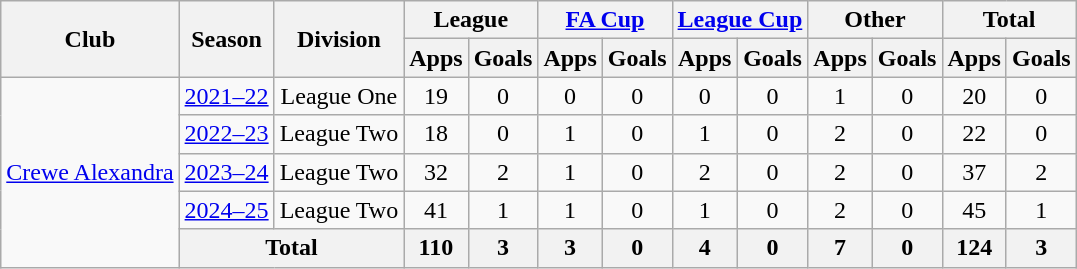<table class="wikitable" style="text-align:center;">
<tr>
<th rowspan="2">Club</th>
<th rowspan="2">Season</th>
<th rowspan="2">Division</th>
<th colspan="2">League</th>
<th colspan="2"><a href='#'>FA Cup</a></th>
<th colspan="2"><a href='#'>League Cup</a></th>
<th colspan="2">Other</th>
<th colspan="2">Total</th>
</tr>
<tr>
<th>Apps</th>
<th>Goals</th>
<th>Apps</th>
<th>Goals</th>
<th>Apps</th>
<th>Goals</th>
<th>Apps</th>
<th>Goals</th>
<th>Apps</th>
<th>Goals</th>
</tr>
<tr>
<td rowspan="5"><a href='#'>Crewe Alexandra</a></td>
<td><a href='#'>2021–22</a></td>
<td>League One</td>
<td>19</td>
<td>0</td>
<td>0</td>
<td>0</td>
<td>0</td>
<td>0</td>
<td>1</td>
<td>0</td>
<td>20</td>
<td>0</td>
</tr>
<tr>
<td><a href='#'>2022–23</a></td>
<td>League Two</td>
<td>18</td>
<td>0</td>
<td>1</td>
<td>0</td>
<td>1</td>
<td>0</td>
<td>2</td>
<td>0</td>
<td>22</td>
<td>0</td>
</tr>
<tr>
<td><a href='#'>2023–24</a></td>
<td>League Two</td>
<td>32</td>
<td>2</td>
<td>1</td>
<td>0</td>
<td>2</td>
<td>0</td>
<td>2</td>
<td>0</td>
<td>37</td>
<td>2</td>
</tr>
<tr>
<td><a href='#'>2024–25</a></td>
<td>League Two</td>
<td>41</td>
<td>1</td>
<td>1</td>
<td>0</td>
<td>1</td>
<td>0</td>
<td>2</td>
<td>0</td>
<td>45</td>
<td>1</td>
</tr>
<tr>
<th colspan="2">Total</th>
<th>110</th>
<th>3</th>
<th>3</th>
<th>0</th>
<th>4</th>
<th>0</th>
<th>7</th>
<th>0</th>
<th>124</th>
<th>3</th>
</tr>
</table>
